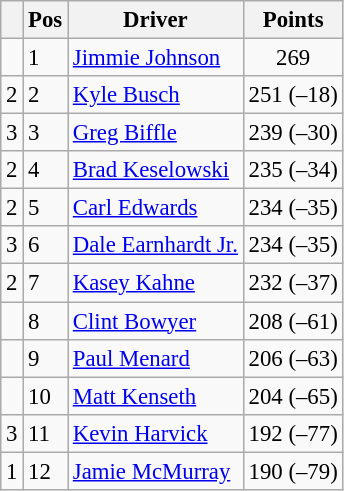<table class="wikitable " style="font-size: 95%;">
<tr>
<th></th>
<th>Pos</th>
<th>Driver</th>
<th>Points</th>
</tr>
<tr>
<td align="left"></td>
<td>1</td>
<td><a href='#'>Jimmie Johnson</a></td>
<td style="text-align:center;">269</td>
</tr>
<tr>
<td align="left"> 2</td>
<td>2</td>
<td><a href='#'>Kyle Busch</a></td>
<td style="text-align:center;">251 (–18)</td>
</tr>
<tr>
<td align="left"> 3</td>
<td>3</td>
<td><a href='#'>Greg Biffle</a></td>
<td style="text-align:center;">239 (–30)</td>
</tr>
<tr>
<td align="left"> 2</td>
<td>4</td>
<td><a href='#'>Brad Keselowski</a></td>
<td style="text-align:center;">235 (–34)</td>
</tr>
<tr>
<td align="left"> 2</td>
<td>5</td>
<td><a href='#'>Carl Edwards</a></td>
<td style="text-align:center;">234 (–35)</td>
</tr>
<tr>
<td align="left"> 3</td>
<td>6</td>
<td><a href='#'>Dale Earnhardt Jr.</a></td>
<td style="text-align:center;">234 (–35)</td>
</tr>
<tr>
<td align="left"> 2</td>
<td>7</td>
<td><a href='#'>Kasey Kahne</a></td>
<td style="text-align:center;">232 (–37)</td>
</tr>
<tr>
<td align="left"></td>
<td>8</td>
<td><a href='#'>Clint Bowyer</a></td>
<td style="text-align:center;">208 (–61)</td>
</tr>
<tr>
<td align="left"></td>
<td>9</td>
<td><a href='#'>Paul Menard</a></td>
<td style="text-align:center;">206 (–63)</td>
</tr>
<tr>
<td align="left"></td>
<td>10</td>
<td><a href='#'>Matt Kenseth</a></td>
<td style="text-align:center;">204 (–65)</td>
</tr>
<tr>
<td align="left"> 3</td>
<td>11</td>
<td><a href='#'>Kevin Harvick</a></td>
<td style="text-align:center;">192 (–77)</td>
</tr>
<tr>
<td align="left"> 1</td>
<td>12</td>
<td><a href='#'>Jamie McMurray</a></td>
<td style="text-align:center;">190 (–79)</td>
</tr>
</table>
